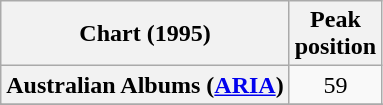<table class="wikitable sortable plainrowheaders" style="text-align:center">
<tr>
<th scope="col">Chart (1995)</th>
<th scope="col">Peak<br>position</th>
</tr>
<tr>
<th scope="row">Australian Albums (<a href='#'>ARIA</a>)</th>
<td>59</td>
</tr>
<tr>
</tr>
<tr>
</tr>
<tr>
</tr>
<tr>
</tr>
<tr>
</tr>
<tr>
</tr>
<tr>
</tr>
</table>
